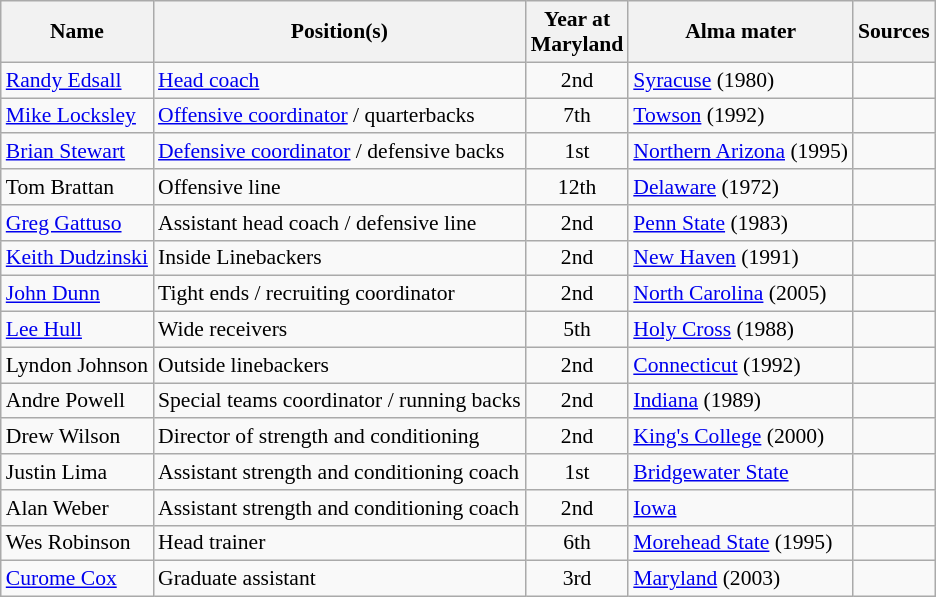<table class="wikitable" border="1" style="font-size:90%;">
<tr>
<th>Name</th>
<th>Position(s)</th>
<th>Year at<br>Maryland</th>
<th>Alma mater</th>
<th>Sources</th>
</tr>
<tr align="left">
<td><a href='#'>Randy Edsall</a></td>
<td><a href='#'>Head coach</a></td>
<td - align="center">2nd</td>
<td><a href='#'>Syracuse</a> (1980)</td>
<td - align="center"></td>
</tr>
<tr align="left">
<td><a href='#'>Mike Locksley</a></td>
<td><a href='#'>Offensive coordinator</a> / quarterbacks</td>
<td - align="center">7th</td>
<td><a href='#'>Towson</a> (1992)</td>
<td - align="center"></td>
</tr>
<tr align="left">
<td><a href='#'>Brian Stewart</a></td>
<td><a href='#'>Defensive coordinator</a> / defensive backs</td>
<td - align="center">1st</td>
<td><a href='#'>Northern Arizona</a> (1995)</td>
<td - align="center"></td>
</tr>
<tr align="left">
<td>Tom Brattan</td>
<td>Offensive line</td>
<td - align="center">12th</td>
<td><a href='#'>Delaware</a> (1972)</td>
<td - align="center"></td>
</tr>
<tr align="left" ||>
<td><a href='#'>Greg Gattuso</a></td>
<td>Assistant head coach / defensive line</td>
<td - align="center">2nd</td>
<td><a href='#'>Penn State</a> (1983)</td>
<td - align="center"></td>
</tr>
<tr align="left">
<td><a href='#'>Keith Dudzinski</a></td>
<td>Inside Linebackers</td>
<td - align="center">2nd</td>
<td><a href='#'>New Haven</a> (1991)</td>
<td - align="center"></td>
</tr>
<tr align="left">
<td><a href='#'>John Dunn</a></td>
<td>Tight ends / recruiting coordinator</td>
<td - align="center">2nd</td>
<td><a href='#'>North Carolina</a> (2005)</td>
<td - align="center"></td>
</tr>
<tr align="left">
<td><a href='#'>Lee Hull</a></td>
<td>Wide receivers</td>
<td - align="center">5th</td>
<td><a href='#'>Holy Cross</a> (1988)</td>
<td - align="center"></td>
</tr>
<tr align="left">
<td>Lyndon Johnson</td>
<td>Outside linebackers</td>
<td - align="center">2nd</td>
<td><a href='#'>Connecticut</a> (1992)</td>
<td - align="center"></td>
</tr>
<tr align="left">
<td>Andre Powell</td>
<td>Special teams coordinator / running backs</td>
<td - align="center">2nd</td>
<td><a href='#'>Indiana</a> (1989)</td>
<td - align="center"></td>
</tr>
<tr align="left">
<td>Drew Wilson</td>
<td>Director of strength and conditioning</td>
<td - align="center">2nd</td>
<td><a href='#'>King's College</a> (2000)</td>
<td - align="center"></td>
</tr>
<tr align="left">
<td>Justin Lima</td>
<td>Assistant strength and conditioning coach</td>
<td - align="center">1st</td>
<td><a href='#'>Bridgewater State</a></td>
<td - align="center"></td>
</tr>
<tr align="left">
<td>Alan Weber</td>
<td>Assistant strength and conditioning coach</td>
<td - align="center">2nd</td>
<td><a href='#'>Iowa</a></td>
<td - align="center"></td>
</tr>
<tr align="left">
<td>Wes Robinson</td>
<td>Head trainer</td>
<td - align="center">6th</td>
<td><a href='#'>Morehead State</a> (1995)</td>
<td - align="center"></td>
</tr>
<tr align="left">
<td><a href='#'>Curome Cox</a></td>
<td>Graduate assistant</td>
<td - align="center">3rd</td>
<td><a href='#'>Maryland</a> (2003)</td>
<td - align="center"></td>
</tr>
</table>
